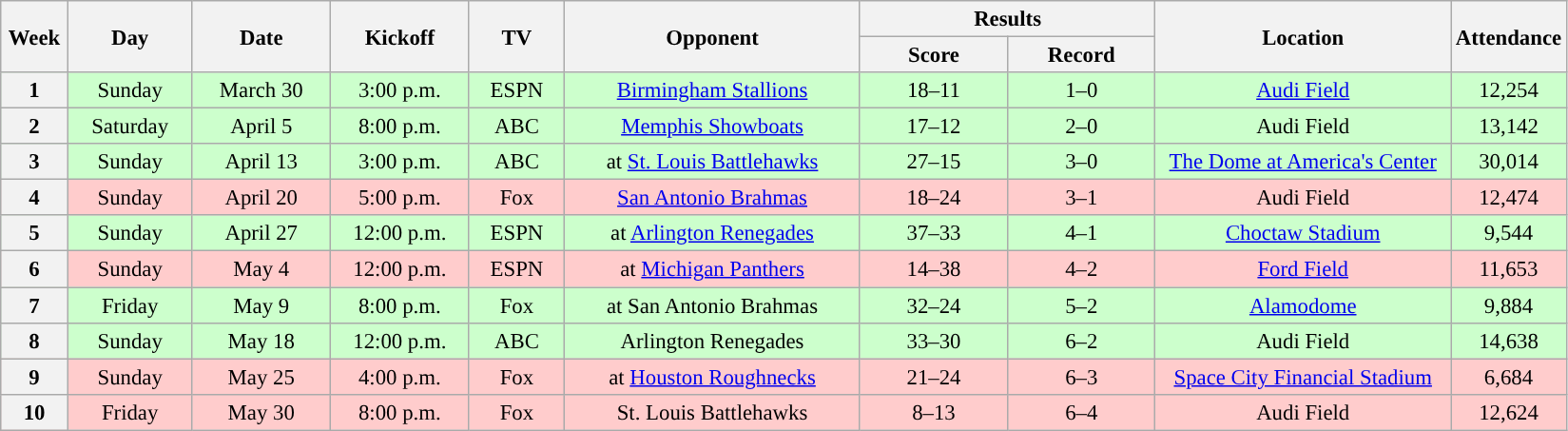<table class="wikitable" style="text-align:center; font-size: 95%;">
<tr>
<th rowspan="2" width="40">Week</th>
<th rowspan="2" width="80">Day</th>
<th rowspan="2" width="90">Date</th>
<th rowspan="2" width="90">Kickoff</th>
<th rowspan="2" width="60">TV</th>
<th rowspan="2" width="200">Opponent</th>
<th colspan="2" width="200">Results</th>
<th rowspan="2" width="200">Location</th>
<th rowspan="2">Attendance</th>
</tr>
<tr>
<th width="60">Score</th>
<th width="60">Record</th>
</tr>
<tr style="background:#ccffcc">
<th>1</th>
<td>Sunday</td>
<td>March 30</td>
<td>3:00 p.m.</td>
<td>ESPN</td>
<td><a href='#'>Birmingham Stallions</a></td>
<td>18–11</td>
<td>1–0</td>
<td><a href='#'>Audi Field</a></td>
<td>12,254</td>
</tr>
<tr style="background:#ccffcc">
<th>2</th>
<td>Saturday</td>
<td>April 5</td>
<td>8:00 p.m.</td>
<td>ABC</td>
<td><a href='#'>Memphis Showboats</a></td>
<td>17–12</td>
<td>2–0</td>
<td>Audi Field</td>
<td>13,142</td>
</tr>
<tr style="background:#ccffcc">
<th>3</th>
<td>Sunday</td>
<td>April 13</td>
<td>3:00 p.m.</td>
<td>ABC</td>
<td>at <a href='#'>St. Louis Battlehawks</a></td>
<td>27–15</td>
<td>3–0</td>
<td><a href='#'>The Dome at America's Center</a></td>
<td>30,014</td>
</tr>
<tr style="background:#ffcccc">
<th>4</th>
<td>Sunday</td>
<td>April 20</td>
<td>5:00 p.m.</td>
<td>Fox</td>
<td><a href='#'>San Antonio Brahmas</a></td>
<td>18–24</td>
<td>3–1</td>
<td>Audi Field</td>
<td>12,474</td>
</tr>
<tr style="background:#ccffcc">
<th>5</th>
<td>Sunday</td>
<td>April 27</td>
<td>12:00 p.m.</td>
<td>ESPN</td>
<td>at <a href='#'>Arlington Renegades</a></td>
<td>37–33</td>
<td>4–1</td>
<td><a href='#'>Choctaw Stadium</a></td>
<td>9,544</td>
</tr>
<tr style="background:#ffcccc">
<th>6</th>
<td>Sunday</td>
<td>May 4</td>
<td>12:00 p.m.</td>
<td>ESPN</td>
<td>at <a href='#'>Michigan Panthers</a></td>
<td>14–38</td>
<td>4–2</td>
<td><a href='#'>Ford Field</a></td>
<td>11,653</td>
</tr>
<tr style="background:#ccffcc">
<th>7</th>
<td>Friday</td>
<td>May 9</td>
<td>8:00 p.m.</td>
<td>Fox</td>
<td>at San Antonio Brahmas</td>
<td>32–24</td>
<td>5–2</td>
<td><a href='#'>Alamodome</a></td>
<td>9,884</td>
</tr>
<tr style="background:#ccffcc">
<th>8</th>
<td>Sunday</td>
<td>May 18</td>
<td>12:00 p.m.</td>
<td>ABC</td>
<td>Arlington Renegades</td>
<td>33–30</td>
<td>6–2</td>
<td>Audi Field</td>
<td>14,638</td>
</tr>
<tr style="background:#ffcccc">
<th>9</th>
<td>Sunday</td>
<td>May 25</td>
<td>4:00 p.m.</td>
<td>Fox</td>
<td>at <a href='#'>Houston Roughnecks</a></td>
<td>21–24</td>
<td>6–3</td>
<td><a href='#'>Space City Financial Stadium</a></td>
<td>6,684</td>
</tr>
<tr style="background:#ffcccc">
<th>10</th>
<td>Friday</td>
<td>May 30</td>
<td>8:00 p.m.</td>
<td>Fox</td>
<td>St. Louis Battlehawks</td>
<td>8–13</td>
<td>6–4</td>
<td>Audi Field</td>
<td>12,624</td>
</tr>
</table>
